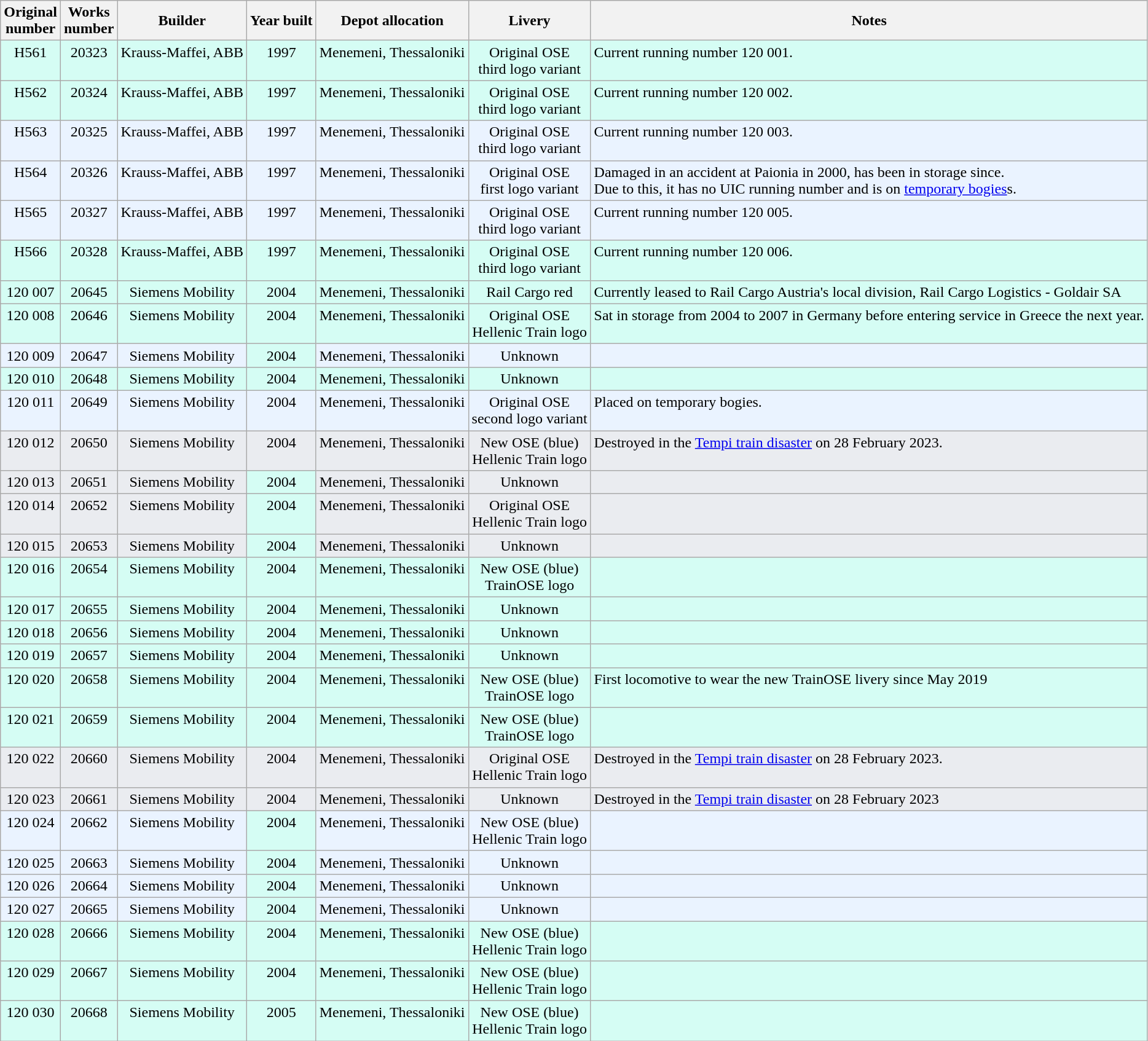<table class="wikitable sortable">
<tr>
<th>Original<br>number</th>
<th>Works <br>number</th>
<th>Builder</th>
<th>Year built</th>
<th>Depot allocation</th>
<th>Livery</th>
<th>Notes</th>
</tr>
<tr>
<td valign="top" bgcolor=#d5fdf4 align=center>Η561</td>
<td valign="top" bgcolor=#d5fdf4 align=center>20323</td>
<td valign="top" bgcolor=#d5fdf4 align=center>Krauss-Maffei, ABB</td>
<td valign="top" bgcolor=#d5fdf4 align=center>1997</td>
<td valign="top" bgcolor=#d5fdf4 align=center>Menemeni, Thessaloniki</td>
<td valign="top" bgcolor=#d5fdf4 align=center>Original OSE<br>third logo variant</td>
<td valign="top" bgcolor=#d5fdf4>Current running number 120 001.</td>
</tr>
<tr>
<td valign="top" bgcolor=#d5fdf4 align=center>Η562</td>
<td valign="top" bgcolor=#d5fdf4 align=center>20324</td>
<td valign="top" bgcolor=#d5fdf4 align=center>Krauss-Maffei, ABB</td>
<td valign="top" bgcolor=#d5fdf4 align=center>1997</td>
<td valign="top" bgcolor=#d5fdf4 align=center>Menemeni, Thessaloniki</td>
<td valign="top" bgcolor=#d5fdf4 align=center>Original OSE<br>third logo variant</td>
<td valign="top" bgcolor=#d5fdf4>Current running number 120 002.</td>
</tr>
<tr>
<td valign="top" bgcolor=#eaf3ff align=center>Η563</td>
<td valign="top" bgcolor=#eaf3ff align=center>20325</td>
<td valign="top" bgcolor=#eaf3ff align=center>Krauss-Maffei, ABB</td>
<td valign="top" bgcolor=#eaf3ff align=center>1997</td>
<td valign="top" bgcolor=#eaf3ff align=center>Menemeni, Thessaloniki</td>
<td valign="top" bgcolor=#eaf3ff align=center>Original OSE<br>third logo variant</td>
<td valign="top" bgcolor=#eaf3ff>Current running number 120 003.</td>
</tr>
<tr>
<td valign="top" bgcolor=#eaf3ff align=center>Η564</td>
<td valign="top" bgcolor=#eaf3ff align=center>20326</td>
<td valign="top" bgcolor=#eaf3ff align=center>Krauss-Maffei, ABB</td>
<td valign="top" bgcolor=#eaf3ff align=center>1997</td>
<td valign="top" bgcolor=#eaf3ff align=center>Menemeni, Thessaloniki</td>
<td valign="top" bgcolor=#eaf3ff align=center>Original OSE<br>first logo variant</td>
<td valign="top" bgcolor=#eaf3ff>Damaged in an accident at Paionia in 2000, has been in storage since. <br> Due to this, it has no UIC running number and is on <a href='#'>temporary bogies</a>s.</td>
</tr>
<tr>
<td valign="top" bgcolor=#eaf3ff align=center>Η565</td>
<td valign="top" bgcolor=#eaf3ff align=center>20327</td>
<td valign="top" bgcolor=#eaf3ff align=center>Krauss-Maffei, ABB</td>
<td valign="top" bgcolor=#eaf3ff align=center>1997</td>
<td valign="top" bgcolor=#eaf3ff align=center>Menemeni, Thessaloniki</td>
<td valign="top" bgcolor=#eaf3ff align=center>Original OSE<br>third logo variant</td>
<td valign="top" bgcolor=#eaf3ff>Current running number 120 005.</td>
</tr>
<tr>
<td valign="top" bgcolor=#d5fdf4 align=center>Η566</td>
<td valign="top" bgcolor=#d5fdf4 align=center>20328</td>
<td valign="top" bgcolor=#d5fdf4 align=center>Krauss-Maffei, ABB</td>
<td valign="top" bgcolor=#d5fdf4 align=center>1997</td>
<td valign="top" bgcolor=#d5fdf4 align=center>Menemeni, Thessaloniki</td>
<td valign="top" bgcolor=#d5fdf4 align=center>Original OSE<br>third logo variant</td>
<td valign="top" bgcolor=#d5fdf4>Current running number 120 006.</td>
</tr>
<tr>
<td valign="top" bgcolor=#d5fdf4 align=center>120 007</td>
<td valign="top" bgcolor=#d5fdf4 align=center>20645</td>
<td valign="top" bgcolor=#d5fdf4 align=center>Siemens Mobility</td>
<td valign="top" bgcolor=#d5fdf4 align=center>2004</td>
<td valign="top" bgcolor=#d5fdf4 align=center>Menemeni, Thessaloniki</td>
<td valign="top" bgcolor=#d5fdf4 align=center>Rail Cargo red</td>
<td valign="top" bgcolor=#d5fdf4>Currently leased to Rail Cargo Austria's local division, Rail Cargo Logistics - Goldair SA</td>
</tr>
<tr>
<td valign="top" bgcolor=#d5fdf4 align=center>120 008</td>
<td valign="top" bgcolor=#d5fdf4 align=center>20646</td>
<td valign="top" bgcolor=#d5fdf4 align=center>Siemens Mobility</td>
<td valign="top" bgcolor=#d5fdf4 align=center>2004</td>
<td valign="top" bgcolor=#d5fdf4 align=center>Menemeni, Thessaloniki</td>
<td valign="top" bgcolor=#d5fdf4 align=center>Original OSE<br>Hellenic Train logo</td>
<td valign="top" bgcolor=#d5fdf4>Sat in storage from 2004 to 2007 in Germany before entering service in Greece the next year.</td>
</tr>
<tr>
<td valign="top" bgcolor=#eaf3ff align=center>120 009</td>
<td valign="top" bgcolor=#eaf3ff align=center>20647</td>
<td valign="top" bgcolor=#eaf3ff align=center>Siemens Mobility</td>
<td valign="top" bgcolor=#d5fdf4 align=center>2004</td>
<td valign="top" bgcolor=#eaf3ff align=center>Menemeni, Thessaloniki</td>
<td valign="top" bgcolor=#eaf3ff align=center>Unknown</td>
<td valign="top" bgcolor=#eaf3ff></td>
</tr>
<tr>
<td valign="top" bgcolor=#d5fdf4 align=center>120 010</td>
<td valign="top" bgcolor=#d5fdf4 align=center>20648</td>
<td valign="top" bgcolor=#d5fdf4 align=center>Siemens Mobility</td>
<td valign="top" bgcolor=#d5fdf4 align=center>2004</td>
<td valign="top" bgcolor=#d5fdf4 align=center>Menemeni, Thessaloniki</td>
<td valign="top" bgcolor=#d5fdf4 align=center>Unknown</td>
<td valign="top" bgcolor=#d5fdf4></td>
</tr>
<tr>
<td valign="top" bgcolor=#eaf3ff align=center>120 011</td>
<td valign="top" bgcolor=#eaf3ff align=center>20649</td>
<td valign="top" bgcolor=#eaf3ff align=center>Siemens Mobility</td>
<td valign="top" bgcolor=#eaf3ff align=center>2004</td>
<td valign="top" bgcolor=#eaf3ff align=center>Menemeni, Thessaloniki</td>
<td valign="top" bgcolor=#eaf3ff align=center>Original OSE<br>second logo variant</td>
<td valign="top" bgcolor=#eaf3ff>Placed on temporary bogies.</td>
</tr>
<tr>
<td valign="top" bgcolor=#eaecf0 align=center>120 012</td>
<td valign="top" bgcolor=#eaecf0 align=center>20650</td>
<td valign="top" bgcolor=#eaecf0 align=center>Siemens Mobility</td>
<td valign="top" bgcolor=#eaecf0 align=center>2004</td>
<td valign="top" bgcolor=#eaecf0 align=center>Menemeni, Thessaloniki</td>
<td valign="top" bgcolor=#eaecf0 align=center>New OSE (blue)<br>Hellenic Train logo</td>
<td valign="top" bgcolor=#eaecf0>Destroyed in the <a href='#'>Tempi train disaster</a> on 28 February 2023.</td>
</tr>
<tr>
<td valign="top" bgcolor=#eaecf0 align=center>120 013</td>
<td valign="top" bgcolor=#eaecf0 align=center>20651</td>
<td valign="top" bgcolor=#eaecf0 align=center>Siemens Mobility</td>
<td valign="top" bgcolor=#d5fdf4 align=center>2004</td>
<td valign="top" bgcolor=#eaecf0 align=center>Menemeni, Thessaloniki</td>
<td valign="top" bgcolor=#eaecf0 align=center>Unknown</td>
<td valign="top" bgcolor=#eaecf0></td>
</tr>
<tr>
<td valign="top" bgcolor=#eaecf0 align=center>120 014</td>
<td valign="top" bgcolor=#eaecf0 align=center>20652</td>
<td valign="top" bgcolor=#eaecf0 align=center>Siemens Mobility</td>
<td valign="top" bgcolor=#d5fdf4 align=center>2004</td>
<td valign="top" bgcolor=#eaecf0 align=center>Menemeni, Thessaloniki</td>
<td valign="top" bgcolor=#eaecf0 align=center>Original OSE<br>Hellenic Train logo</td>
<td valign="top" bgcolor=#eaecf0></td>
</tr>
<tr>
<td valign="top" bgcolor=#eaecf0 align=center>120 015</td>
<td valign="top" bgcolor=#eaecf0 align=center>20653</td>
<td valign="top" bgcolor=#eaecf0 align=center>Siemens Mobility</td>
<td valign="top" bgcolor=#d5fdf4 align=center>2004</td>
<td valign="top" bgcolor=#eaecf0 align=center>Menemeni, Thessaloniki</td>
<td valign="top" bgcolor=#eaecf0 align=center>Unknown</td>
<td valign="top" bgcolor=#eaecf0></td>
</tr>
<tr>
<td valign="top" bgcolor=#d5fdf4 align=center>120 016</td>
<td valign="top" bgcolor=#d5fdf4 align=center>20654</td>
<td valign="top" bgcolor=#d5fdf4 align=center>Siemens Mobility</td>
<td valign="top" bgcolor=#d5fdf4 align=center>2004</td>
<td valign="top" bgcolor=#d5fdf4 align=center>Menemeni, Thessaloniki</td>
<td valign="top" bgcolor=#d5fdf4 align=center>New OSE (blue)<br>TrainOSE logo</td>
<td valign="top" bgcolor=#d5fdf4></td>
</tr>
<tr>
<td valign="top" bgcolor=#d5fdf4 align=center>120 017</td>
<td valign="top" bgcolor=#d5fdf4 align=center>20655</td>
<td valign="top" bgcolor=#d5fdf4 align=center>Siemens Mobility</td>
<td valign="top" bgcolor=#d5fdf4 align=center>2004</td>
<td valign="top" bgcolor=#d5fdf4 align=center>Menemeni, Thessaloniki</td>
<td valign="top" bgcolor=#d5fdf4 align=center>Unknown</td>
<td valign="top" bgcolor=#d5fdf4></td>
</tr>
<tr>
<td valign="top" bgcolor=#d5fdf4 align=center>120 018</td>
<td valign="top" bgcolor=#d5fdf4 align=center>20656</td>
<td valign="top" bgcolor=#d5fdf4 align=center>Siemens Mobility</td>
<td valign="top" bgcolor=#d5fdf4 align=center>2004</td>
<td valign="top" bgcolor=#d5fdf4 align=center>Menemeni, Thessaloniki</td>
<td valign="top" bgcolor=#d5fdf4 align=center>Unknown</td>
<td valign="top" bgcolor=#d5fdf4></td>
</tr>
<tr>
<td valign="top" bgcolor=#d5fdf4 align=center>120 019</td>
<td valign="top" bgcolor=#d5fdf4 align=center>20657</td>
<td valign="top" bgcolor=#d5fdf4 align=center>Siemens Mobility</td>
<td valign="top" bgcolor=#d5fdf4 align=center>2004</td>
<td valign="top" bgcolor=#d5fdf4 align=center>Menemeni, Thessaloniki</td>
<td valign="top" bgcolor=#d5fdf4 align=center>Unknown</td>
<td valign="top" bgcolor=#d5fdf4></td>
</tr>
<tr>
<td valign="top" bgcolor=#d5fdf4 align=center>120 020</td>
<td valign="top" bgcolor=#d5fdf4 align=center>20658</td>
<td valign="top" bgcolor=#d5fdf4 align=center>Siemens Mobility</td>
<td valign="top" bgcolor=#d5fdf4 align=center>2004</td>
<td valign="top" bgcolor=#d5fdf4 align=center>Menemeni, Thessaloniki</td>
<td valign="top" bgcolor=#d5fdf4 align=center>New OSE (blue)<br>TrainOSE logo</td>
<td valign="top" bgcolor=#d5fdf4>First locomotive to wear the new TrainOSE livery since May 2019</td>
</tr>
<tr>
<td valign="top" bgcolor=#d5fdf4 align=center>120 021</td>
<td valign="top" bgcolor=#d5fdf4 align=center>20659</td>
<td valign="top" bgcolor=#d5fdf4 align=center>Siemens Mobility</td>
<td valign="top" bgcolor=#d5fdf4 align=center>2004</td>
<td valign="top" bgcolor=#d5fdf4 align=center>Menemeni, Thessaloniki</td>
<td valign="top" bgcolor=#d5fdf4 align=center>New OSE (blue)<br>TrainOSE logo</td>
<td valign="top" bgcolor=#d5fdf4></td>
</tr>
<tr>
<td valign="top" bgcolor=#eaecf0 align=center>120 022</td>
<td valign="top" bgcolor=#eaecf0 align=center>20660</td>
<td valign="top" bgcolor=#eaecf0 align=center>Siemens Mobility</td>
<td valign="top" bgcolor=#eaecf0 align=center>2004</td>
<td valign="top" bgcolor=#eaecf0 align=center>Menemeni, Thessaloniki</td>
<td valign="top" bgcolor=#eaecf0 align=center>Original OSE<br>Hellenic Train logo</td>
<td valign="top" bgcolor=#eaecf0>Destroyed in the <a href='#'>Tempi train disaster</a> on 28 February 2023.</td>
</tr>
<tr>
<td valign="top" bgcolor=#eaecf0 align=center>120 023</td>
<td valign="top" bgcolor=#eaecf0 align=center>20661</td>
<td valign="top" bgcolor=#eaecf0 align=center>Siemens Mobility</td>
<td valign="top" bgcolor=#eaecf0 align=center>2004</td>
<td valign="top" bgcolor=#eaecf0 align=center>Menemeni, Thessaloniki</td>
<td valign="top" bgcolor=#eaecf0 align=center>Unknown</td>
<td valign="top" bgcolor=#eaecf0>Destroyed in the <a href='#'>Tempi train disaster</a> on 28 February 2023</td>
</tr>
<tr>
<td valign="top" bgcolor=#eaf3ff align=center>120 024</td>
<td valign="top" bgcolor=#eaf3ff align=center>20662</td>
<td valign="top" bgcolor=#eaf3ff align=center>Siemens Mobility</td>
<td valign="top" bgcolor=#d5fdf4 align=center>2004</td>
<td valign="top" bgcolor=#eaf3ff align=center>Menemeni, Thessaloniki</td>
<td valign="top" bgcolor=#eaf3ff align=center>New OSE (blue)<br>Hellenic Train logo</td>
<td valign="top" bgcolor=#eaf3ff></td>
</tr>
<tr>
<td valign="top" bgcolor=#eaf3ff align=center>120 025</td>
<td valign="top" bgcolor=#eaf3ff align=center>20663</td>
<td valign="top" bgcolor=#eaf3ff align=center>Siemens Mobility</td>
<td valign="top" bgcolor=#d5fdf4 align=center>2004</td>
<td valign="top" bgcolor=#eaf3ff align=center>Menemeni, Thessaloniki</td>
<td valign="top" bgcolor=#eaf3ff align=center>Unknown</td>
<td valign="top" bgcolor=#eaf3ff></td>
</tr>
<tr>
<td valign="top" bgcolor=#eaf3ff align=center>120 026</td>
<td valign="top" bgcolor=#eaf3ff align=center>20664</td>
<td valign="top" bgcolor=#eaf3ff align=center>Siemens Mobility</td>
<td valign="top" bgcolor=#d5fdf4 align=center>2004</td>
<td valign="top" bgcolor=#eaf3ff align=center>Menemeni, Thessaloniki</td>
<td valign="top" bgcolor=#eaf3ff align=center>Unknown</td>
<td valign="top" bgcolor=#eaf3ff></td>
</tr>
<tr>
<td valign="top" bgcolor=#eaf3ff align=center>120 027</td>
<td valign="top" bgcolor=#eaf3ff align=center>20665</td>
<td valign="top" bgcolor=#eaf3ff align=center>Siemens Mobility</td>
<td valign="top" bgcolor=#d5fdf4 align=center>2004</td>
<td valign="top" bgcolor=#eaf3ff align=center>Menemeni, Thessaloniki</td>
<td valign="top" bgcolor=#eaf3ff align=center>Unknown</td>
<td valign="top" bgcolor=#eaf3ff></td>
</tr>
<tr>
<td valign="top" bgcolor=#d5fdf4 align=center>120 028</td>
<td valign="top" bgcolor=#d5fdf4 align=center>20666</td>
<td valign="top" bgcolor=#d5fdf4 align=center>Siemens Mobility</td>
<td valign="top" bgcolor=#d5fdf4 align=center>2004</td>
<td valign="top" bgcolor=#d5fdf4 align=center>Menemeni, Thessaloniki</td>
<td valign="top" bgcolor=#d5fdf4 align=center>New OSE (blue)<br>Hellenic Train logo</td>
<td valign="top" bgcolor=#d5fdf4></td>
</tr>
<tr>
<td valign="top" bgcolor=#d5fdf4 align=center>120 029</td>
<td valign="top" bgcolor=#d5fdf4 align=center>20667</td>
<td valign="top" bgcolor=#d5fdf4 align=center>Siemens Mobility</td>
<td valign="top" bgcolor=#d5fdf4 align=center>2004</td>
<td valign="top" bgcolor=#d5fdf4 align=center>Menemeni, Thessaloniki</td>
<td valign="top" bgcolor=#d5fdf4 align=center>New OSE (blue)<br>Hellenic Train logo</td>
<td valign="top" bgcolor=#d5fdf4></td>
</tr>
<tr>
<td valign="top" bgcolor=#d5fdf4 align=center>120 030</td>
<td valign="top" bgcolor=#d5fdf4 align=center>20668</td>
<td valign="top" bgcolor=#d5fdf4 align=center>Siemens Mobility</td>
<td valign="top" bgcolor=#d5fdf4 align=center>2005</td>
<td valign="top" bgcolor=#d5fdf4 align=center>Menemeni, Thessaloniki</td>
<td valign="top" bgcolor=#d5fdf4 align=center>New OSE (blue)<br>Hellenic Train logo</td>
<td valign="top" bgcolor=#d5fdf4></td>
</tr>
</table>
